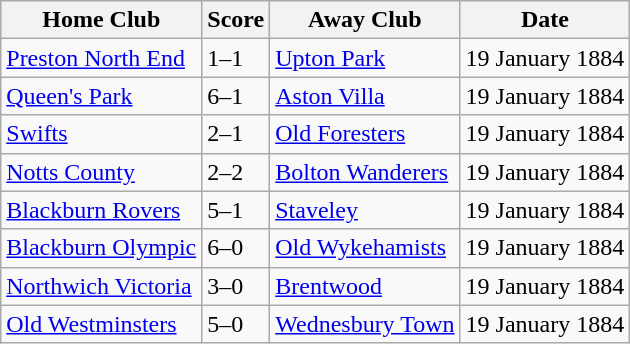<table class="wikitable">
<tr>
<th>Home Club</th>
<th>Score</th>
<th>Away Club</th>
<th>Date</th>
</tr>
<tr>
<td><a href='#'>Preston North End</a></td>
<td>1–1</td>
<td><a href='#'>Upton Park</a></td>
<td>19 January 1884</td>
</tr>
<tr>
<td><a href='#'>Queen's Park</a> </td>
<td>6–1</td>
<td><a href='#'>Aston Villa</a></td>
<td>19 January 1884</td>
</tr>
<tr>
<td><a href='#'>Swifts</a></td>
<td>2–1</td>
<td><a href='#'>Old Foresters</a></td>
<td>19 January 1884</td>
</tr>
<tr>
<td><a href='#'>Notts County</a></td>
<td>2–2</td>
<td><a href='#'>Bolton Wanderers</a></td>
<td>19 January 1884</td>
</tr>
<tr>
<td><a href='#'>Blackburn Rovers</a></td>
<td>5–1</td>
<td><a href='#'>Staveley</a></td>
<td>19 January 1884</td>
</tr>
<tr>
<td><a href='#'>Blackburn Olympic</a></td>
<td>6–0</td>
<td><a href='#'>Old Wykehamists</a></td>
<td>19 January 1884</td>
</tr>
<tr>
<td><a href='#'>Northwich Victoria</a></td>
<td>3–0</td>
<td><a href='#'>Brentwood</a></td>
<td>19 January 1884</td>
</tr>
<tr>
<td><a href='#'>Old Westminsters</a></td>
<td>5–0</td>
<td><a href='#'>Wednesbury Town</a></td>
<td>19 January 1884</td>
</tr>
</table>
